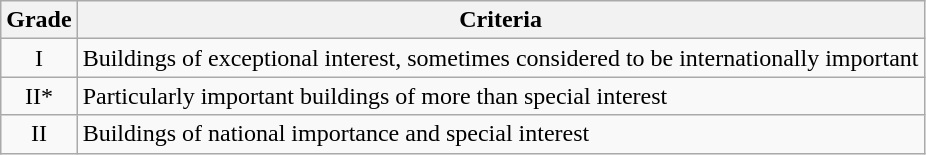<table class="wikitable">
<tr>
<th>Grade</th>
<th>Criteria</th>
</tr>
<tr>
<td align="center" >I</td>
<td>Buildings of exceptional interest, sometimes considered to be internationally important</td>
</tr>
<tr>
<td align="center" >II*</td>
<td>Particularly important buildings of more than special interest</td>
</tr>
<tr>
<td align="center" >II</td>
<td>Buildings of national importance and special interest</td>
</tr>
</table>
